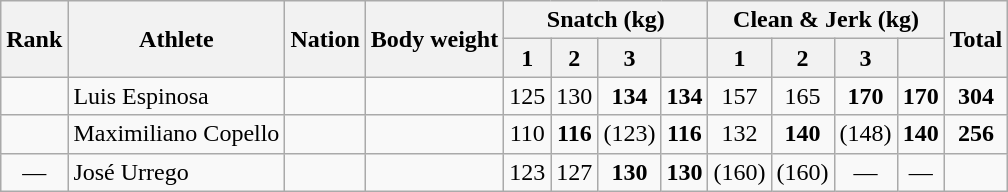<table class="sortable wikitable" style="text-align:center">
<tr>
<th rowspan="2">Rank</th>
<th rowspan="2">Athlete</th>
<th rowspan="2">Nation</th>
<th rowspan=2>Body weight</th>
<th colspan=4>Snatch (kg)</th>
<th colspan=4>Clean & Jerk (kg)</th>
<th rowspan=2>Total</th>
</tr>
<tr>
<th>1</th>
<th>2</th>
<th>3</th>
<th></th>
<th>1</th>
<th>2</th>
<th>3</th>
<th></th>
</tr>
<tr>
<td></td>
<td align="left">Luis Espinosa</td>
<td align="left"></td>
<td></td>
<td>125</td>
<td>130</td>
<td><strong>134</strong></td>
<td><strong>134</strong></td>
<td>157</td>
<td>165</td>
<td><strong>170</strong></td>
<td><strong>170</strong></td>
<td><strong>304</strong></td>
</tr>
<tr>
<td></td>
<td align="left">Maximiliano Copello</td>
<td align="left"></td>
<td></td>
<td>110</td>
<td><strong>116</strong></td>
<td>(123)</td>
<td><strong>116</strong></td>
<td>132</td>
<td><strong>140</strong></td>
<td>(148)</td>
<td><strong>140</strong></td>
<td><strong>256</strong></td>
</tr>
<tr>
<td>—</td>
<td align="left">José Urrego</td>
<td align="left"></td>
<td></td>
<td>123</td>
<td>127</td>
<td><strong>130</strong></td>
<td><strong>130</strong></td>
<td>(160)</td>
<td>(160)</td>
<td>—</td>
<td>—</td>
<td><strong></strong></td>
</tr>
</table>
